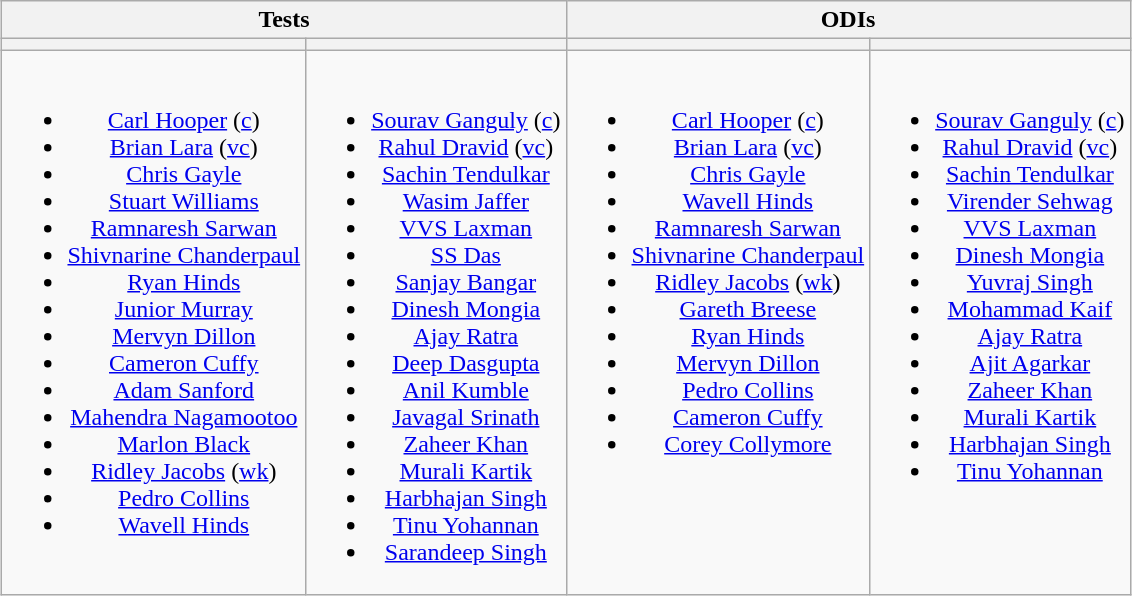<table class="wikitable" style="text-align:center; margin:auto">
<tr>
<th colspan="2">Tests</th>
<th colspan="2">ODIs</th>
</tr>
<tr>
<th></th>
<th></th>
<th></th>
<th></th>
</tr>
<tr style="vertical-align:top">
<td><br><ul><li><a href='#'>Carl Hooper</a> (<a href='#'>c</a>)</li><li><a href='#'>Brian Lara</a> (<a href='#'>vc</a>)</li><li><a href='#'>Chris Gayle</a></li><li><a href='#'>Stuart Williams</a></li><li><a href='#'>Ramnaresh Sarwan</a></li><li><a href='#'>Shivnarine Chanderpaul</a></li><li><a href='#'>Ryan Hinds</a></li><li><a href='#'>Junior Murray</a></li><li><a href='#'>Mervyn Dillon</a></li><li><a href='#'>Cameron Cuffy</a></li><li><a href='#'>Adam Sanford</a></li><li><a href='#'>Mahendra Nagamootoo</a></li><li><a href='#'>Marlon Black</a></li><li><a href='#'>Ridley Jacobs</a> (<a href='#'>wk</a>)</li><li><a href='#'>Pedro Collins</a></li><li><a href='#'>Wavell Hinds</a></li></ul></td>
<td><br><ul><li><a href='#'>Sourav Ganguly</a> (<a href='#'>c</a>)</li><li><a href='#'>Rahul Dravid</a> (<a href='#'>vc</a>)</li><li><a href='#'>Sachin Tendulkar</a></li><li><a href='#'>Wasim Jaffer</a></li><li><a href='#'>VVS Laxman</a></li><li><a href='#'>SS Das</a></li><li><a href='#'>Sanjay Bangar</a></li><li><a href='#'>Dinesh Mongia</a></li><li><a href='#'>Ajay Ratra</a></li><li><a href='#'>Deep Dasgupta</a></li><li><a href='#'>Anil Kumble</a></li><li><a href='#'>Javagal Srinath</a></li><li><a href='#'>Zaheer Khan</a></li><li><a href='#'>Murali Kartik</a></li><li><a href='#'>Harbhajan Singh</a></li><li><a href='#'>Tinu Yohannan</a></li><li><a href='#'>Sarandeep Singh</a></li></ul></td>
<td><br><ul><li><a href='#'>Carl Hooper</a> (<a href='#'>c</a>)</li><li><a href='#'>Brian Lara</a> (<a href='#'>vc</a>)</li><li><a href='#'>Chris Gayle</a></li><li><a href='#'>Wavell Hinds</a></li><li><a href='#'>Ramnaresh Sarwan</a></li><li><a href='#'>Shivnarine Chanderpaul</a></li><li><a href='#'>Ridley Jacobs</a> (<a href='#'>wk</a>)</li><li><a href='#'>Gareth Breese</a></li><li><a href='#'>Ryan Hinds</a></li><li><a href='#'>Mervyn Dillon</a></li><li><a href='#'>Pedro Collins</a></li><li><a href='#'>Cameron Cuffy</a></li><li><a href='#'>Corey Collymore</a></li></ul></td>
<td><br><ul><li><a href='#'>Sourav Ganguly</a> (<a href='#'>c</a>)</li><li><a href='#'>Rahul Dravid</a> (<a href='#'>vc</a>)</li><li><a href='#'>Sachin Tendulkar</a></li><li><a href='#'>Virender Sehwag</a></li><li><a href='#'>VVS Laxman</a></li><li><a href='#'>Dinesh Mongia</a></li><li><a href='#'>Yuvraj Singh</a></li><li><a href='#'>Mohammad Kaif</a></li><li><a href='#'>Ajay Ratra</a></li><li><a href='#'>Ajit Agarkar</a></li><li><a href='#'>Zaheer Khan</a></li><li><a href='#'>Murali Kartik</a></li><li><a href='#'>Harbhajan Singh</a></li><li><a href='#'>Tinu Yohannan</a></li></ul></td>
</tr>
</table>
